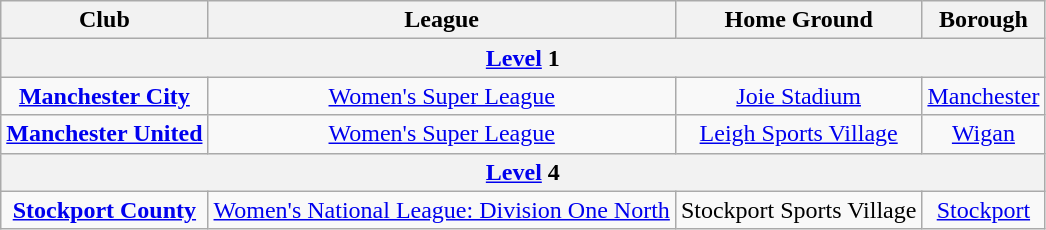<table class="wikitable" border="1" style="text-align:center;">
<tr>
<th>Club</th>
<th>League</th>
<th>Home Ground</th>
<th>Borough</th>
</tr>
<tr>
<th colspan=5><a href='#'>Level</a> 1</th>
</tr>
<tr>
<td><strong><a href='#'>Manchester City</a></strong></td>
<td><a href='#'>Women's Super League</a></td>
<td><a href='#'>Joie Stadium</a></td>
<td><a href='#'>Manchester</a></td>
</tr>
<tr>
<td><strong><a href='#'>Manchester United</a></strong></td>
<td><a href='#'>Women's Super League</a></td>
<td><a href='#'>Leigh Sports Village</a></td>
<td><a href='#'>Wigan</a></td>
</tr>
<tr>
<th colspan=5><a href='#'>Level</a> 4</th>
</tr>
<tr>
<td><strong><a href='#'>Stockport County</a></strong></td>
<td><a href='#'>Women's National League: Division One North</a></td>
<td>Stockport Sports Village</td>
<td><a href='#'>Stockport</a></td>
</tr>
</table>
